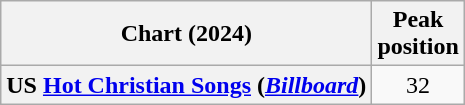<table class="wikitable sortable plainrowheaders" style="text-align:center">
<tr>
<th scope="col">Chart (2024)</th>
<th scope="col">Peak<br>position</th>
</tr>
<tr>
<th scope="row">US <a href='#'>Hot Christian Songs</a> (<em><a href='#'>Billboard</a></em>)</th>
<td>32</td>
</tr>
</table>
